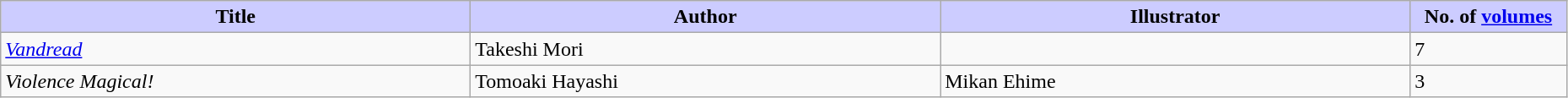<table class="wikitable" style="width: 98%;">
<tr>
<th width=30% style="background:#ccf;">Title</th>
<th width=30% style="background:#ccf;">Author</th>
<th width=30% style="background:#ccf;">Illustrator</th>
<th width=10% style="background:#ccf;">No. of <a href='#'>volumes</a></th>
</tr>
<tr>
<td><em><a href='#'>Vandread</a></em></td>
<td>Takeshi Mori</td>
<td></td>
<td>7</td>
</tr>
<tr>
<td><em>Violence Magical!</em></td>
<td>Tomoaki Hayashi</td>
<td>Mikan Ehime</td>
<td>3</td>
</tr>
</table>
